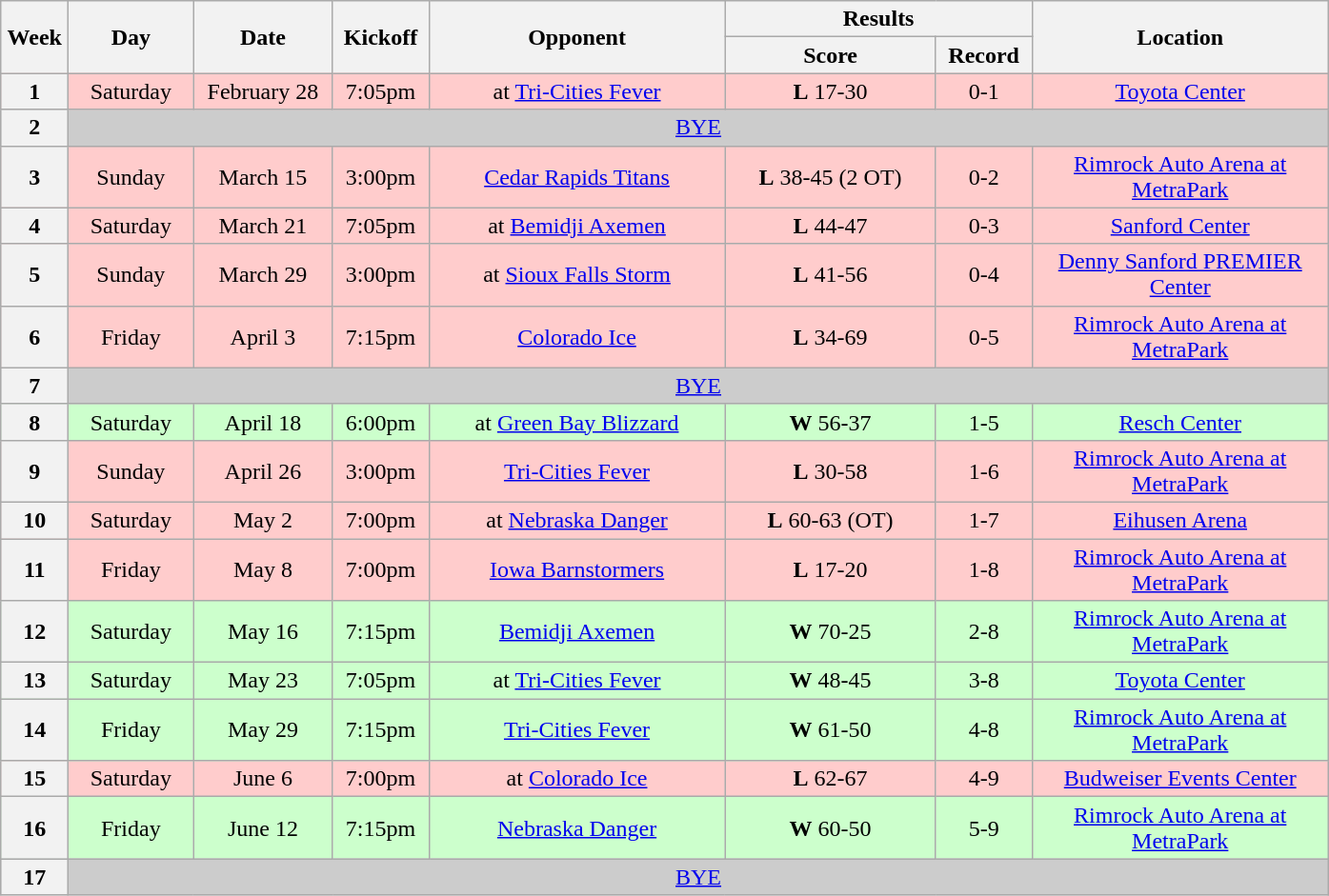<table class="wikitable">
<tr>
<th rowspan="2" width="40">Week</th>
<th rowspan="2" width="80">Day</th>
<th rowspan="2" width="90">Date</th>
<th rowspan="2" width="60">Kickoff</th>
<th rowspan="2" width="200">Opponent</th>
<th colspan="2" width="200">Results</th>
<th rowspan="2" width="200">Location</th>
</tr>
<tr>
<th width="140">Score</th>
<th width="60">Record</th>
</tr>
<tr align="center" bgcolor="#FFCCCC">
<th>1</th>
<td>Saturday</td>
<td>February 28</td>
<td>7:05pm</td>
<td>at <a href='#'>Tri-Cities Fever</a></td>
<td><strong>L</strong> 17-30</td>
<td>0-1</td>
<td><a href='#'>Toyota Center</a></td>
</tr>
<tr align="center" bgcolor="#CCCCCC">
<th>2</th>
<td colSpan=7><a href='#'>BYE</a></td>
</tr>
<tr align="center" bgcolor="#FFCCCC">
<th>3</th>
<td>Sunday</td>
<td>March 15</td>
<td>3:00pm</td>
<td><a href='#'>Cedar Rapids Titans</a></td>
<td><strong>L</strong> 38-45 (2 OT)</td>
<td>0-2</td>
<td><a href='#'>Rimrock Auto Arena at MetraPark</a></td>
</tr>
<tr align="center" bgcolor="#FFCCCC">
<th>4</th>
<td>Saturday</td>
<td>March 21</td>
<td>7:05pm</td>
<td>at <a href='#'>Bemidji Axemen</a></td>
<td><strong>L</strong> 44-47</td>
<td>0-3</td>
<td><a href='#'>Sanford Center</a></td>
</tr>
<tr align="center" bgcolor="#FFCCCC">
<th>5</th>
<td>Sunday</td>
<td>March 29</td>
<td>3:00pm</td>
<td>at <a href='#'>Sioux Falls Storm</a></td>
<td><strong>L</strong> 41-56</td>
<td>0-4</td>
<td><a href='#'>Denny Sanford PREMIER Center</a></td>
</tr>
<tr align="center" bgcolor="#FFCCCC">
<th>6</th>
<td>Friday</td>
<td>April 3</td>
<td>7:15pm</td>
<td><a href='#'>Colorado Ice</a></td>
<td><strong>L</strong> 34-69</td>
<td>0-5</td>
<td><a href='#'>Rimrock Auto Arena at MetraPark</a></td>
</tr>
<tr align="center" bgcolor="#CCCCCC">
<th>7</th>
<td colSpan=7><a href='#'>BYE</a></td>
</tr>
<tr align="center" bgcolor="#CCFFCC">
<th>8</th>
<td>Saturday</td>
<td>April 18</td>
<td>6:00pm</td>
<td>at <a href='#'>Green Bay Blizzard</a></td>
<td><strong>W</strong> 56-37</td>
<td>1-5</td>
<td><a href='#'>Resch Center</a></td>
</tr>
<tr align="center" bgcolor="#FFCCCC">
<th>9</th>
<td>Sunday</td>
<td>April 26</td>
<td>3:00pm</td>
<td><a href='#'>Tri-Cities Fever</a></td>
<td><strong>L</strong> 30-58</td>
<td>1-6</td>
<td><a href='#'>Rimrock Auto Arena at MetraPark</a></td>
</tr>
<tr align="center" bgcolor="#FFCCCC">
<th>10</th>
<td>Saturday</td>
<td>May 2</td>
<td>7:00pm</td>
<td>at <a href='#'>Nebraska Danger</a></td>
<td><strong>L</strong> 60-63 (OT)</td>
<td>1-7</td>
<td><a href='#'>Eihusen Arena</a></td>
</tr>
<tr align="center" bgcolor="#FFCCCC">
<th>11</th>
<td>Friday</td>
<td>May 8</td>
<td>7:00pm</td>
<td><a href='#'>Iowa Barnstormers</a></td>
<td><strong>L</strong> 17-20</td>
<td>1-8</td>
<td><a href='#'>Rimrock Auto Arena at MetraPark</a></td>
</tr>
<tr align="center" bgcolor="#CCFFCC">
<th>12</th>
<td>Saturday</td>
<td>May 16</td>
<td>7:15pm</td>
<td><a href='#'>Bemidji Axemen</a></td>
<td><strong>W</strong> 70-25</td>
<td>2-8</td>
<td><a href='#'>Rimrock Auto Arena at MetraPark</a></td>
</tr>
<tr align="center" bgcolor="#CCFFCC">
<th>13</th>
<td>Saturday</td>
<td>May 23</td>
<td>7:05pm</td>
<td>at <a href='#'>Tri-Cities Fever</a></td>
<td><strong>W</strong> 48-45</td>
<td>3-8</td>
<td><a href='#'>Toyota Center</a></td>
</tr>
<tr align="center" bgcolor="#CCFFCC">
<th>14</th>
<td>Friday</td>
<td>May 29</td>
<td>7:15pm</td>
<td><a href='#'>Tri-Cities Fever</a></td>
<td><strong>W</strong> 61-50</td>
<td>4-8</td>
<td><a href='#'>Rimrock Auto Arena at MetraPark</a></td>
</tr>
<tr align="center" bgcolor="#FFCCCC">
<th>15</th>
<td>Saturday</td>
<td>June 6</td>
<td>7:00pm</td>
<td>at <a href='#'>Colorado Ice</a></td>
<td><strong>L</strong> 62-67</td>
<td>4-9</td>
<td><a href='#'>Budweiser Events Center</a></td>
</tr>
<tr align="center" bgcolor="#CCFFCC">
<th>16</th>
<td>Friday</td>
<td>June 12</td>
<td>7:15pm</td>
<td><a href='#'>Nebraska Danger</a></td>
<td><strong>W</strong> 60-50</td>
<td>5-9</td>
<td><a href='#'>Rimrock Auto Arena at MetraPark</a></td>
</tr>
<tr align="center" bgcolor="#CCCCCC">
<th>17</th>
<td colSpan=7><a href='#'>BYE</a></td>
</tr>
</table>
